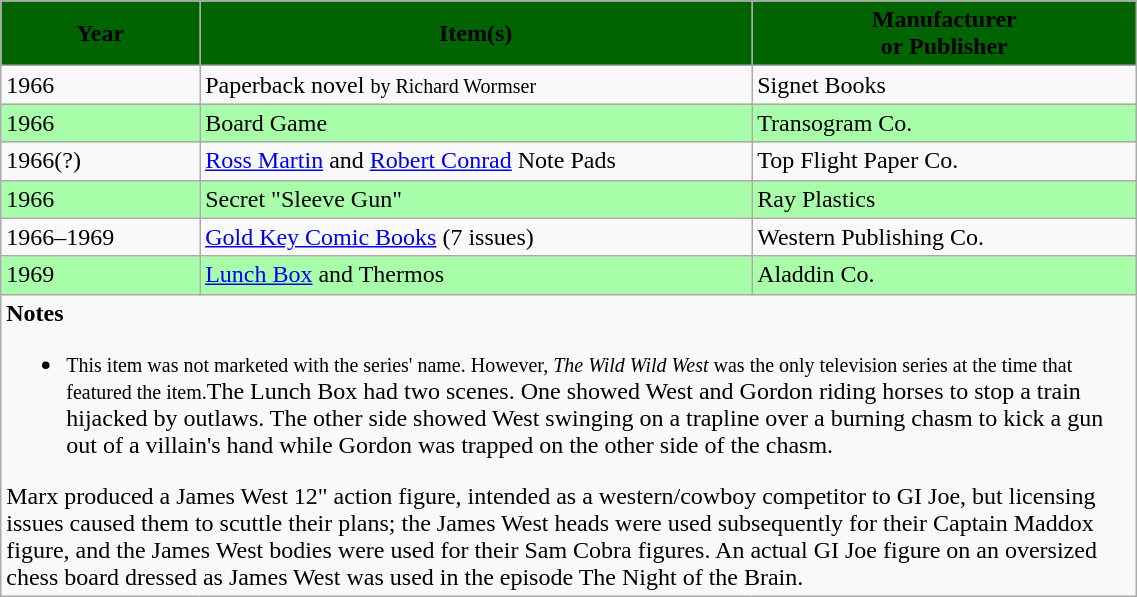<table class="wikitable" style="width:60%;">
<tr style="background:#006400;">
<td align=center><span><strong>Year</strong></span></td>
<td align=center><span><strong>Item(s)</strong></span></td>
<td align=center><span><strong>Manufacturer</strong><br><strong>or Publisher</strong></span></td>
</tr>
<tr>
<td>1966</td>
<td>Paperback novel <small>by Richard Wormser</small></td>
<td>Signet Books</td>
</tr>
<tr style="background:#A9FFA9;">
<td>1966</td>
<td>Board Game</td>
<td>Transogram Co.</td>
</tr>
<tr>
<td>1966(?)</td>
<td><a href='#'>Ross Martin</a> and <a href='#'>Robert Conrad</a> Note Pads</td>
<td>Top Flight Paper Co.</td>
</tr>
<tr style="background:#A9FFA9;">
<td>1966</td>
<td>Secret "Sleeve Gun"</td>
<td>Ray Plastics</td>
</tr>
<tr>
<td>1966–1969</td>
<td><a href='#'>Gold Key Comic Books</a> (7 issues)</td>
<td>Western Publishing Co.</td>
</tr>
<tr style="background:#A9FFA9;">
<td>1969</td>
<td><a href='#'>Lunch Box</a> and Thermos</td>
<td>Aladdin Co.</td>
</tr>
<tr>
<td colspan=3><strong>Notes</strong><br><ul><li><small> This item was not marketed with the series' name. However, <em>The Wild Wild West</em> was the only television series at the time that featured the item.</small>The Lunch Box had two scenes. One showed West and Gordon riding horses to stop a train hijacked by outlaws. The other side showed West swinging on a trapline over a burning chasm to kick a gun out of a villain's hand while Gordon was trapped on the other side of the chasm.</li></ul>Marx produced a James West 12" action figure, intended as a western/cowboy competitor to GI Joe, but licensing issues caused them to scuttle their plans; the James West heads were used subsequently for their Captain Maddox figure, and the James West bodies were used for their Sam Cobra figures. An actual GI Joe figure on an oversized chess board dressed as James West was used in the episode The Night of the Brain.</td>
</tr>
</table>
